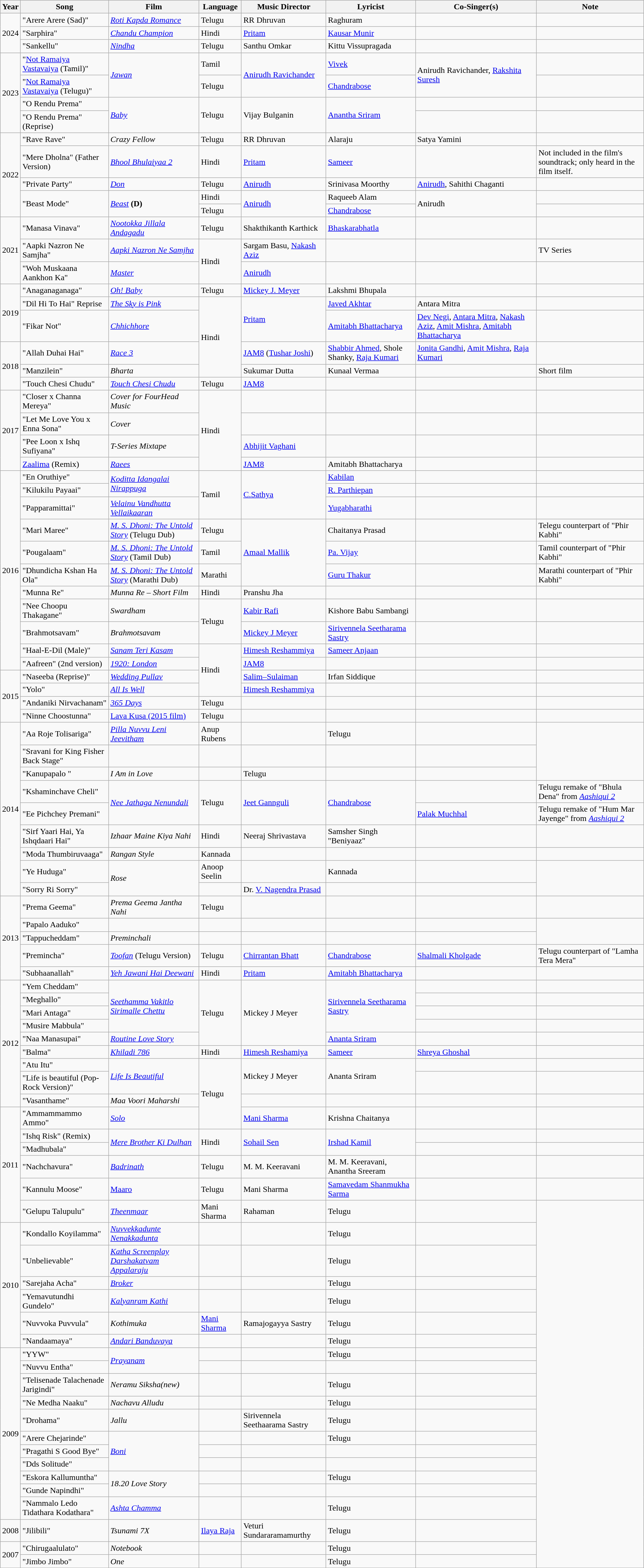<table class="wikitable sortable">
<tr>
<th>Year</th>
<th>Song</th>
<th>Film</th>
<th>Language</th>
<th>Music Director</th>
<th>Lyricist</th>
<th>Co-Singer(s)</th>
<th>Note</th>
</tr>
<tr>
<td rowspan="3">2024</td>
<td>"Arere Arere (Sad)"</td>
<td><em><a href='#'>Roti Kapda Romance</a></em></td>
<td>Telugu</td>
<td>RR Dhruvan</td>
<td>Raghuram</td>
<td></td>
<td></td>
</tr>
<tr>
<td>"Sarphira"</td>
<td><em><a href='#'>Chandu Champion</a></em></td>
<td>Hindi</td>
<td><a href='#'>Pritam</a></td>
<td><a href='#'>Kausar Munir</a></td>
<td></td>
<td></td>
</tr>
<tr>
<td>"Sankellu"</td>
<td><em><a href='#'>Nindha</a></em></td>
<td>Telugu</td>
<td>Santhu Omkar</td>
<td>Kittu Vissupragada</td>
<td></td>
<td></td>
</tr>
<tr>
<td rowspan="4">2023</td>
<td>"<a href='#'>Not Ramaiya Vastavaiya</a> (Tamil)"</td>
<td rowspan=2><em><a href='#'>Jawan</a></em></td>
<td>Tamil</td>
<td rowspan=2><a href='#'>Anirudh Ravichander</a></td>
<td><a href='#'>Vivek</a></td>
<td rowspan=2>Anirudh Ravichander, <a href='#'>Rakshita Suresh</a></td>
<td></td>
</tr>
<tr>
<td>"<a href='#'>Not Ramaiya Vastavaiya</a> (Telugu)"</td>
<td>Telugu</td>
<td><a href='#'>Chandrabose</a></td>
<td></td>
</tr>
<tr>
<td>"O Rendu Prema"</td>
<td rowspan="2"><em><a href='#'>Baby</a></em></td>
<td rowspan="2">Telugu</td>
<td rowspan="2">Vijay Bulganin</td>
<td rowspan="2"><a href='#'>Anantha Sriram</a></td>
<td></td>
<td></td>
</tr>
<tr>
<td>"O Rendu Prema"(Reprise)</td>
<td></td>
<td></td>
</tr>
<tr>
<td rowspan="5">2022</td>
<td>"Rave Rave"</td>
<td><em>Crazy Fellow</em></td>
<td>Telugu</td>
<td>RR Dhruvan</td>
<td>Alaraju</td>
<td>Satya Yamini</td>
<td></td>
</tr>
<tr>
<td>"Mere Dholna" (Father Version)</td>
<td><em><a href='#'>Bhool Bhulaiyaa 2</a></em></td>
<td>Hindi</td>
<td><a href='#'>Pritam</a></td>
<td><a href='#'>Sameer</a></td>
<td></td>
<td>Not included in the film's soundtrack; only heard in the film itself.</td>
</tr>
<tr>
<td>"Private Party"</td>
<td><a href='#'><em>Don</em></a></td>
<td>Telugu</td>
<td><a href='#'>Anirudh</a></td>
<td>Srinivasa Moorthy</td>
<td><a href='#'>Anirudh</a>, Sahithi Chaganti</td>
<td></td>
</tr>
<tr>
<td rowspan="2">"Beast Mode"</td>
<td rowspan="2"><em><a href='#'>Beast</a></em> <strong>(D)</strong></td>
<td>Hindi</td>
<td rowspan="2"><a href='#'>Anirudh</a></td>
<td>Raqueeb Alam</td>
<td rowspan="2">Anirudh</td>
<td></td>
</tr>
<tr>
<td>Telugu</td>
<td><a href='#'>Chandrabose</a></td>
<td></td>
</tr>
<tr>
<td rowspan="3">2021</td>
<td>"Manasa Vinava"</td>
<td><em><a href='#'>Nootokka Jillala Andagadu</a></em></td>
<td>Telugu</td>
<td>Shakthikanth Karthick</td>
<td><a href='#'>Bhaskarabhatla</a></td>
<td></td>
<td></td>
</tr>
<tr>
<td>"Aapki Nazron Ne Samjha"</td>
<td><em><a href='#'>Aapki Nazron Ne Samjha</a></em></td>
<td rowspan=2>Hindi</td>
<td>Sargam Basu, <a href='#'>Nakash Aziz</a></td>
<td></td>
<td></td>
<td>TV Series</td>
</tr>
<tr>
<td>"Woh Muskaana Aankhon Ka"</td>
<td><a href='#'><em>Master</em></a></td>
<td><a href='#'>Anirudh</a></td>
<td></td>
<td></td>
<td></td>
</tr>
<tr>
<td rowspan="3">2019</td>
<td>"Anaganaganaga"</td>
<td><em><a href='#'>Oh! Baby</a></em></td>
<td>Telugu</td>
<td><a href='#'>Mickey J. Meyer</a></td>
<td>Lakshmi Bhupala</td>
<td></td>
<td></td>
</tr>
<tr>
<td>"Dil Hi To Hai" Reprise</td>
<td><a href='#'><em>The Sky is Pink</em></a></td>
<td rowspan=4>Hindi</td>
<td rowspan=2><a href='#'>Pritam</a></td>
<td><a href='#'>Javed Akhtar</a></td>
<td>Antara Mitra</td>
<td></td>
</tr>
<tr>
<td>"Fikar Not"</td>
<td><em><a href='#'>Chhichhore</a></em></td>
<td><a href='#'>Amitabh Bhattacharya</a></td>
<td><a href='#'>Dev Negi</a>, <a href='#'>Antara Mitra</a>, <a href='#'>Nakash Aziz</a>, <a href='#'>Amit Mishra</a>, <a href='#'>Amitabh Bhattacharya</a></td>
<td></td>
</tr>
<tr>
<td rowspan="3">2018</td>
<td>"Allah Duhai Hai"</td>
<td><em><a href='#'>Race 3</a></em></td>
<td><a href='#'>JAM8</a> (<a href='#'>Tushar Joshi</a>)</td>
<td><a href='#'>Shabbir Ahmed</a>, Shole Shanky, <a href='#'>Raja Kumari</a></td>
<td><a href='#'>Jonita Gandhi</a>, <a href='#'>Amit Mishra</a>, <a href='#'>Raja Kumari</a></td>
<td></td>
</tr>
<tr>
<td>"Manzilein"</td>
<td><em>Bharta</em></td>
<td>Sukumar Dutta</td>
<td>Kunaal Vermaa</td>
<td></td>
<td>Short film</td>
</tr>
<tr>
<td>"Touch Chesi Chudu"</td>
<td><em><a href='#'>Touch Chesi Chudu</a></em></td>
<td>Telugu</td>
<td><a href='#'>JAM8</a></td>
<td></td>
<td></td>
<td></td>
</tr>
<tr>
<td rowspan="4">2017</td>
<td>"Closer x Channa Mereya"</td>
<td><em>Cover for FourHead Music</em></td>
<td rowspan="4">Hindi</td>
<td></td>
<td></td>
<td></td>
<td></td>
</tr>
<tr>
<td>"Let Me Love You x Enna Sona"</td>
<td><em>Cover</em></td>
<td></td>
<td></td>
<td></td>
<td></td>
</tr>
<tr>
<td>"Pee Loon x Ishq Sufiyana"</td>
<td><em>T-Series Mixtape</em></td>
<td><a href='#'>Abhijit Vaghani</a></td>
<td></td>
<td></td>
<td></td>
</tr>
<tr>
<td><a href='#'>Zaalima</a> (Remix)</td>
<td><a href='#'><em>Raees</em></a></td>
<td><a href='#'>JAM8</a></td>
<td>Amitabh Bhattacharya</td>
<td></td>
<td></td>
</tr>
<tr>
<td rowspan="11">2016</td>
<td>"En Oruthiye"</td>
<td rowspan="2"><em><a href='#'>Koditta Idangalai Nirappuga</a></em></td>
<td rowspan="3">Tamil</td>
<td rowspan="3"><a href='#'>C.Sathya</a></td>
<td><a href='#'>Kabilan</a></td>
<td></td>
<td></td>
</tr>
<tr>
<td>"Kilukilu Payaai"</td>
<td><a href='#'>R. Parthiepan</a></td>
<td></td>
<td></td>
</tr>
<tr>
<td>"Papparamittai"</td>
<td><em><a href='#'>Velainu Vandhutta Vellaikaaran</a></em></td>
<td><a href='#'>Yugabharathi</a></td>
<td></td>
<td></td>
</tr>
<tr>
<td>"Mari Maree"</td>
<td><em><a href='#'>M. S. Dhoni: The Untold Story</a></em> (Telugu Dub)</td>
<td>Telugu</td>
<td rowspan="3"><a href='#'>Amaal Mallik</a></td>
<td>Chaitanya Prasad</td>
<td></td>
<td>Telegu counterpart of "Phir Kabhi"</td>
</tr>
<tr>
<td>"Pougalaam"</td>
<td><em><a href='#'>M. S. Dhoni: The Untold Story</a></em> (Tamil Dub)</td>
<td>Tamil</td>
<td><a href='#'>Pa. Vijay</a></td>
<td></td>
<td>Tamil counterpart of "Phir Kabhi"</td>
</tr>
<tr>
<td>"Dhundicha Kshan Ha Ola"</td>
<td><em><a href='#'>M. S. Dhoni: The Untold Story</a></em> (Marathi Dub)</td>
<td>Marathi</td>
<td><a href='#'>Guru Thakur</a></td>
<td></td>
<td>Marathi counterpart of "Phir Kabhi"</td>
</tr>
<tr>
<td>"Munna Re"</td>
<td><em>Munna Re – Short Film</em></td>
<td>Hindi</td>
<td>Pranshu Jha</td>
<td></td>
<td></td>
<td></td>
</tr>
<tr>
<td>"Nee Choopu Thakagane"</td>
<td><em>Swardham</em></td>
<td rowspan="2">Telugu</td>
<td><a href='#'>Kabir Rafi</a></td>
<td>Kishore Babu Sambangi</td>
<td></td>
<td></td>
</tr>
<tr>
<td>"Brahmotsavam"</td>
<td><em>Brahmotsavam</em></td>
<td><a href='#'>Mickey J Meyer</a></td>
<td><a href='#'>Sirivennela Seetharama Sastry</a></td>
<td></td>
<td></td>
</tr>
<tr>
<td>"Haal-E-Dil (Male)"</td>
<td><a href='#'><em>Sanam Teri Kasam</em></a></td>
<td rowspan="4">Hindi</td>
<td><a href='#'>Himesh Reshammiya</a></td>
<td><a href='#'>Sameer Anjaan</a></td>
<td></td>
<td></td>
</tr>
<tr>
<td>"Aafreen" (2nd version)</td>
<td><em><a href='#'>1920: London</a></em></td>
<td><a href='#'>JAM8</a></td>
<td></td>
<td></td>
<td></td>
</tr>
<tr>
<td rowspan="4">2015</td>
<td>"Naseeba (Reprise)"</td>
<td><em><a href='#'>Wedding Pullav</a></em></td>
<td><a href='#'>Salim–Sulaiman</a></td>
<td>Irfan Siddique</td>
<td></td>
<td></td>
</tr>
<tr>
<td>"Yolo"</td>
<td><a href='#'><em>All Is Well</em></a></td>
<td><a href='#'>Himesh Reshammiya</a></td>
<td></td>
<td></td>
<td></td>
</tr>
<tr>
<td>"Andaniki Nirvachanam"</td>
<td><a href='#'><em>365 Days</em></a></td>
<td>Telugu</td>
<td></td>
<td></td>
<td></td>
<td></td>
</tr>
<tr>
<td>"Ninne Choostunna"</td>
<td><a href='#'>Lava Kusa (2015 film)</a></td>
<td>Telugu</td>
<td></td>
<td></td>
<td></td>
<td></td>
</tr>
<tr>
<td rowspan="9">2014</td>
<td>"Aa Roje Tolisariga"</td>
<td><em><a href='#'>Pilla Nuvvu Leni Jeevitham</a></em></td>
<td>Anup Rubens</td>
<td></td>
<td>Telugu</td>
<td></td>
</tr>
<tr>
<td>"Sravani for King Fisher Back Stage"</td>
<td></td>
<td></td>
<td></td>
<td></td>
<td></td>
</tr>
<tr>
<td>"Kanupapalo "</td>
<td><em>I Am in Love</em></td>
<td></td>
<td>Telugu</td>
<td></td>
<td></td>
</tr>
<tr>
<td>"Kshaminchave Cheli"</td>
<td rowspan="2"><em><a href='#'>Nee Jathaga Nenundali</a></em></td>
<td rowspan="2">Telugu</td>
<td rowspan="2"><a href='#'>Jeet Gannguli</a></td>
<td rowspan="2"><a href='#'>Chandrabose</a></td>
<td></td>
<td>Telugu remake of "Bhula Dena" from <em><a href='#'>Aashiqui 2</a></em></td>
</tr>
<tr>
<td>"Ee Pichchey Premani"</td>
<td><a href='#'>Palak Muchhal</a></td>
<td>Telugu remake of "Hum Mar Jayenge" from <em><a href='#'>Aashiqui 2</a></em></td>
</tr>
<tr>
<td>"Sirf Yaari Hai, Ya Ishqdaari Hai"</td>
<td><em>Izhaar Maine Kiya Nahi</em></td>
<td>Hindi</td>
<td>Neeraj Shrivastava</td>
<td>Samsher Singh "Beniyaaz"</td>
<td></td>
</tr>
<tr>
<td>"Moda Thumbiruvaaga"</td>
<td><em>Rangan Style</em></td>
<td>Kannada</td>
<td></td>
<td></td>
<td></td>
<td></td>
</tr>
<tr>
<td>"Ye Huduga"</td>
<td rowspan="2"><em>Rose</em></td>
<td>Anoop Seelin</td>
<td></td>
<td>Kannada</td>
<td></td>
</tr>
<tr>
<td>"Sorry Ri Sorry"</td>
<td></td>
<td>Dr. <a href='#'>V. Nagendra Prasad</a></td>
<td></td>
<td></td>
</tr>
<tr>
<td rowspan="5">2013</td>
<td>"Prema Geema"</td>
<td><em>Prema Geema Jantha Nahi</em></td>
<td rowspab="4">Telugu</td>
<td></td>
<td></td>
<td></td>
<td></td>
</tr>
<tr>
<td>"Papalo Aaduko"</td>
<td></td>
<td></td>
<td></td>
<td></td>
<td></td>
</tr>
<tr>
<td>"Tappucheddam"</td>
<td><em>Preminchali</em></td>
<td></td>
<td></td>
<td></td>
<td></td>
</tr>
<tr>
<td>"Premincha"</td>
<td><em><a href='#'>Toofan</a></em> (Telugu Version)</td>
<td>Telugu</td>
<td><a href='#'>Chirrantan Bhatt</a></td>
<td><a href='#'>Chandrabose</a></td>
<td><a href='#'>Shalmali Kholgade</a></td>
<td>Telugu counterpart of "Lamha Tera Mera"</td>
</tr>
<tr>
<td>"Subhaanallah"</td>
<td><em><a href='#'>Yeh Jawani Hai Deewani</a></em></td>
<td>Hindi</td>
<td><a href='#'>Pritam</a></td>
<td><a href='#'>Amitabh Bhattacharya</a></td>
<td></td>
<td></td>
</tr>
<tr>
<td rowspan="9">2012</td>
<td>"Yem Cheddam"</td>
<td rowspan="4"><em><a href='#'>Seethamma Vakitlo Sirimalle Chettu</a></em></td>
<td rowspan="5">Telugu</td>
<td rowspan=5>Mickey J Meyer</td>
<td rowspan=4><a href='#'>Sirivennela Seetharama Sastry</a></td>
<td></td>
<td></td>
</tr>
<tr>
<td>"Meghallo"</td>
<td></td>
<td></td>
</tr>
<tr>
<td>"Mari Antaga"</td>
<td></td>
<td></td>
</tr>
<tr>
<td>"Musire Mabbula"</td>
<td></td>
<td></td>
</tr>
<tr>
<td>"Naa Manasupai"</td>
<td><em><a href='#'>Routine Love Story</a></em></td>
<td><a href='#'>Ananta Sriram</a></td>
<td></td>
<td></td>
</tr>
<tr>
<td>"Balma"</td>
<td><em><a href='#'>Khiladi 786</a></em></td>
<td>Hindi</td>
<td><a href='#'>Himesh Reshamiya</a></td>
<td><a href='#'>Sameer</a></td>
<td><a href='#'>Shreya Ghoshal</a></td>
<td></td>
</tr>
<tr>
<td>"Atu Itu"</td>
<td rowspan="2"><a href='#'><em>Life Is Beautiful</em></a></td>
<td rowspan="4">Telugu</td>
<td rowspan=2>Mickey J Meyer</td>
<td rowspan=2>Ananta Sriram</td>
<td></td>
<td></td>
</tr>
<tr>
<td>"Life is beautiful (Pop-Rock Version)"</td>
<td></td>
<td></td>
</tr>
<tr>
<td>"Vasanthame"</td>
<td><em>Maa Voori Maharshi</em></td>
<td></td>
<td></td>
<td></td>
<td></td>
</tr>
<tr>
<td rowspan="6">2011</td>
<td>"Ammammammo Ammo"</td>
<td><a href='#'><em>Solo</em></a></td>
<td><a href='#'>Mani Sharma</a></td>
<td>Krishna Chaitanya</td>
<td></td>
<td></td>
</tr>
<tr>
<td>"Ishq Risk" (Remix)</td>
<td rowspan="2"><em><a href='#'>Mere Brother Ki Dulhan</a></em></td>
<td rowspan="2">Hindi</td>
<td rowspan="2"><a href='#'>Sohail Sen</a></td>
<td rowspan="2"><a href='#'>Irshad Kamil</a></td>
<td></td>
<td></td>
</tr>
<tr>
<td>"Madhubala"</td>
<td></td>
<td></td>
</tr>
<tr>
<td>"Nachchavura"</td>
<td><a href='#'><em>Badrinath</em></a></td>
<td>Telugu</td>
<td>M. M. Keeravani</td>
<td>M. M. Keeravani, Anantha Sreeram</td>
<td></td>
<td></td>
</tr>
<tr>
<td>"Kannulu Moose"</td>
<td><a href='#'>Maaro</a></td>
<td>Telugu</td>
<td>Mani Sharma</td>
<td><a href='#'>Samavedam Shanmukha Sarma</a></td>
<td></td>
<td></td>
</tr>
<tr>
<td>"Gelupu Talupulu"</td>
<td><a href='#'><em>Theenmaar</em></a></td>
<td>Mani Sharma</td>
<td>Rahaman</td>
<td>Telugu</td>
<td></td>
</tr>
<tr>
<td rowspan="6">2010</td>
<td>"Kondallo Koyilamma"</td>
<td><em><a href='#'>Nuvvekkadunte Nenakkadunta</a></em></td>
<td></td>
<td></td>
<td>Telugu</td>
<td></td>
</tr>
<tr>
<td>"Unbelievable"</td>
<td><em><a href='#'>Katha Screenplay Darshakatvam Appalaraju</a></em></td>
<td></td>
<td></td>
<td>Telugu</td>
<td></td>
</tr>
<tr>
<td>"Sarejaha Acha"</td>
<td><a href='#'><em>Broker</em></a></td>
<td></td>
<td></td>
<td>Telugu</td>
<td></td>
</tr>
<tr>
<td>"Yemavutundhi Gundelo"</td>
<td><em><a href='#'>Kalyanram Kathi</a></em></td>
<td></td>
<td></td>
<td>Telugu</td>
<td></td>
</tr>
<tr>
<td>"Nuvvoka Puvvula"</td>
<td><em>Kothimuka</em></td>
<td><a href='#'>Mani Sharma</a></td>
<td>Ramajogayya Sastry</td>
<td>Telugu</td>
<td></td>
</tr>
<tr>
<td>"Nandaamaya"</td>
<td><em><a href='#'>Andari Banduvaya</a></em></td>
<td></td>
<td></td>
<td>Telugu</td>
<td></td>
</tr>
<tr>
<td rowspan="11">2009</td>
<td>"YYW"</td>
<td rowspan="2"><a href='#'><em>Prayanam</em></a></td>
<td></td>
<td></td>
<td>Telugu</td>
<td></td>
</tr>
<tr>
<td>"Nuvvu Entha"</td>
<td></td>
<td></td>
<td></td>
<td></td>
</tr>
<tr>
<td>"Telisenade Talachenade Jarigindi"</td>
<td><em>Neramu Siksha(new)</em></td>
<td></td>
<td></td>
<td>Telugu</td>
<td></td>
</tr>
<tr>
<td>"Ne Medha Naaku"</td>
<td><em>Nachavu Alludu</em></td>
<td></td>
<td></td>
<td>Telugu</td>
<td></td>
</tr>
<tr>
<td>"Drohama"</td>
<td><em>Jallu</em></td>
<td></td>
<td>Sirivennela Seethaarama Sastry</td>
<td>Telugu</td>
<td></td>
</tr>
<tr>
<td>"Arere Chejarinde"</td>
<td rowspan="3"><a href='#'><em>Boni</em></a></td>
<td></td>
<td></td>
<td>Telugu</td>
<td></td>
</tr>
<tr>
<td>"Pragathi S Good Bye"</td>
<td></td>
<td></td>
<td></td>
<td></td>
</tr>
<tr>
<td>"Dds Solitude"</td>
<td></td>
<td></td>
<td></td>
<td></td>
</tr>
<tr>
<td>"Eskora Kallumuntha"</td>
<td rowspan="2"><em>18.20 Love Story</em></td>
<td></td>
<td></td>
<td>Telugu</td>
<td></td>
</tr>
<tr>
<td>"Gunde Napindhi"</td>
<td></td>
<td></td>
<td></td>
<td></td>
</tr>
<tr>
<td>"Nammalo Ledo Tidathara Kodathara"</td>
<td><em><a href='#'>Ashta Chamma</a></em></td>
<td></td>
<td></td>
<td>Telugu</td>
<td></td>
</tr>
<tr>
<td>2008</td>
<td>"Jilibili"</td>
<td><em>Tsunami 7X</em></td>
<td><a href='#'>Ilaya Raja</a></td>
<td>Veturi Sundararamamurthy</td>
<td>Telugu</td>
<td></td>
</tr>
<tr>
<td rowspan="2">2007</td>
<td>"Chirugaalulato"</td>
<td><em>Notebook</em></td>
<td></td>
<td></td>
<td>Telugu</td>
<td></td>
</tr>
<tr>
<td>"Jimbo Jimbo"</td>
<td><em>One</em></td>
<td></td>
<td></td>
<td>Telugu</td>
<td></td>
</tr>
</table>
